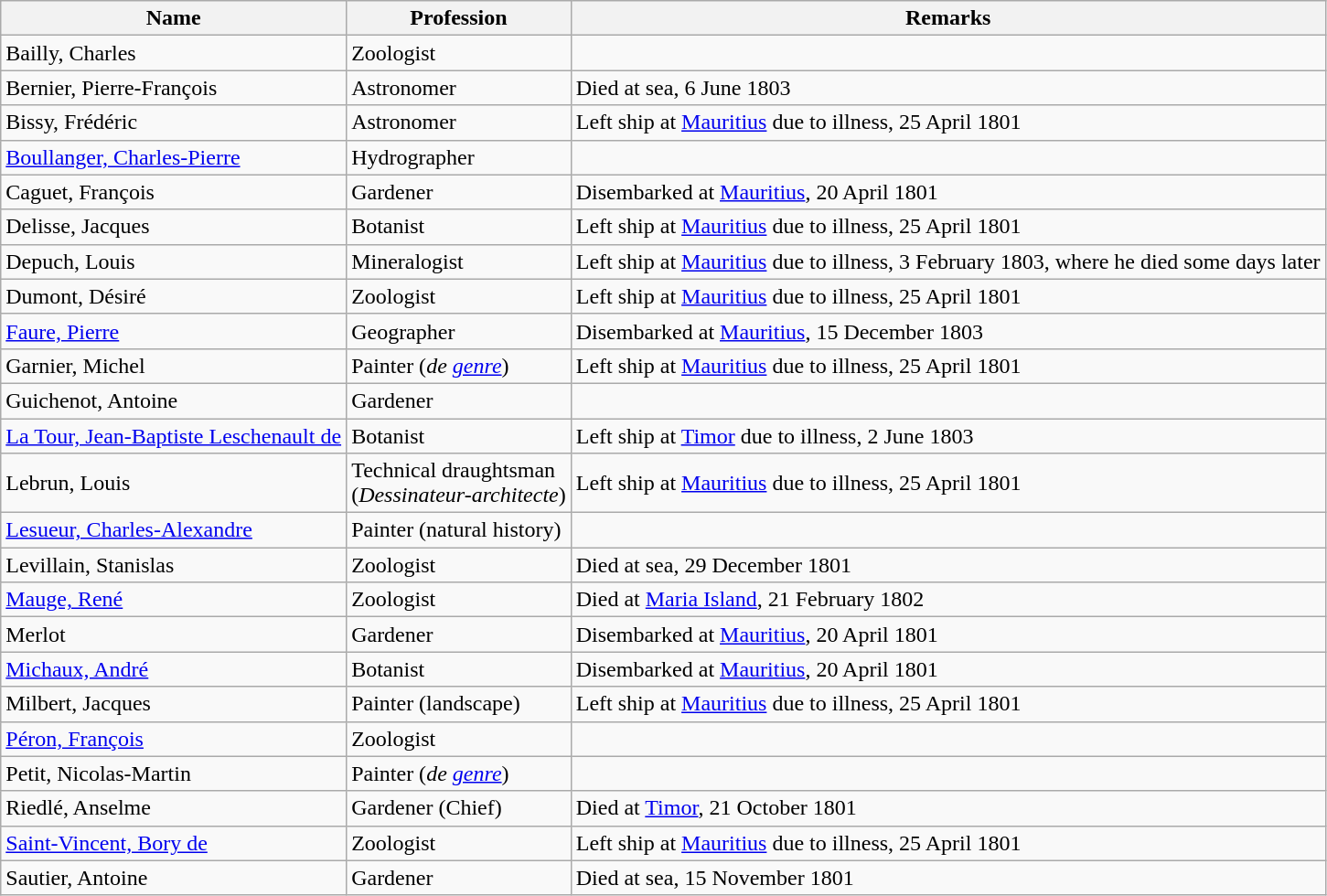<table class="wikitable sortable" border="1">
<tr>
<th scope="col">Name</th>
<th scope="col">Profession</th>
<th scope="col">Remarks</th>
</tr>
<tr>
<td>Bailly, Charles</td>
<td>Zoologist</td>
<td></td>
</tr>
<tr>
<td>Bernier, Pierre-François</td>
<td>Astronomer</td>
<td>Died at sea, 6 June 1803</td>
</tr>
<tr>
<td>Bissy, Frédéric</td>
<td>Astronomer</td>
<td>Left ship at <a href='#'>Mauritius</a> due to illness, 25 April 1801</td>
</tr>
<tr>
<td><a href='#'>Boullanger, Charles-Pierre</a></td>
<td>Hydrographer</td>
<td></td>
</tr>
<tr>
<td>Caguet, François</td>
<td>Gardener</td>
<td>Disembarked at <a href='#'>Mauritius</a>, 20 April 1801</td>
</tr>
<tr>
<td>Delisse, Jacques</td>
<td>Botanist</td>
<td>Left ship at <a href='#'>Mauritius</a> due to illness, 25 April 1801</td>
</tr>
<tr>
<td>Depuch, Louis</td>
<td>Mineralogist</td>
<td>Left ship at <a href='#'>Mauritius</a> due to illness, 3 February 1803, where he died some days later</td>
</tr>
<tr>
<td>Dumont, Désiré</td>
<td>Zoologist</td>
<td>Left ship at <a href='#'>Mauritius</a> due to illness, 25 April 1801</td>
</tr>
<tr>
<td><a href='#'>Faure, Pierre</a></td>
<td>Geographer</td>
<td>Disembarked at <a href='#'>Mauritius</a>, 15 December 1803</td>
</tr>
<tr>
<td>Garnier, Michel</td>
<td>Painter (<em>de <a href='#'>genre</a></em>)</td>
<td>Left ship at <a href='#'>Mauritius</a> due to illness, 25 April 1801</td>
</tr>
<tr>
<td>Guichenot, Antoine</td>
<td>Gardener</td>
<td></td>
</tr>
<tr>
<td><a href='#'>La Tour, Jean-Baptiste Leschenault de</a></td>
<td>Botanist</td>
<td>Left ship at <a href='#'>Timor</a> due to illness, 2 June 1803</td>
</tr>
<tr>
<td>Lebrun, Louis</td>
<td>Technical draughtsman<br>(<em>Dessinateur-architecte</em>)</td>
<td>Left ship at <a href='#'>Mauritius</a> due to illness, 25 April 1801</td>
</tr>
<tr>
<td><a href='#'>Lesueur, Charles-Alexandre</a></td>
<td>Painter (natural history)</td>
<td></td>
</tr>
<tr>
<td>Levillain, Stanislas</td>
<td>Zoologist</td>
<td>Died at sea, 29 December 1801</td>
</tr>
<tr>
<td><a href='#'>Mauge, René</a></td>
<td>Zoologist</td>
<td>Died at <a href='#'>Maria Island</a>, 21 February 1802</td>
</tr>
<tr>
<td>Merlot</td>
<td>Gardener</td>
<td>Disembarked at <a href='#'>Mauritius</a>, 20 April 1801</td>
</tr>
<tr>
<td><a href='#'>Michaux, André</a></td>
<td>Botanist</td>
<td>Disembarked at <a href='#'>Mauritius</a>, 20 April 1801</td>
</tr>
<tr>
<td>Milbert, Jacques</td>
<td>Painter (landscape)</td>
<td>Left ship at <a href='#'>Mauritius</a> due to illness, 25 April 1801</td>
</tr>
<tr>
<td><a href='#'>Péron, François</a></td>
<td>Zoologist</td>
<td></td>
</tr>
<tr>
<td>Petit, Nicolas-Martin</td>
<td>Painter (<em>de <a href='#'>genre</a></em>)</td>
<td></td>
</tr>
<tr>
<td>Riedlé, Anselme</td>
<td>Gardener (Chief)</td>
<td>Died at <a href='#'>Timor</a>, 21 October 1801</td>
</tr>
<tr>
<td><a href='#'>Saint-Vincent, Bory de</a></td>
<td>Zoologist</td>
<td>Left ship at <a href='#'>Mauritius</a> due to illness, 25 April 1801</td>
</tr>
<tr>
<td>Sautier, Antoine</td>
<td>Gardener</td>
<td>Died at sea, 15 November 1801</td>
</tr>
</table>
